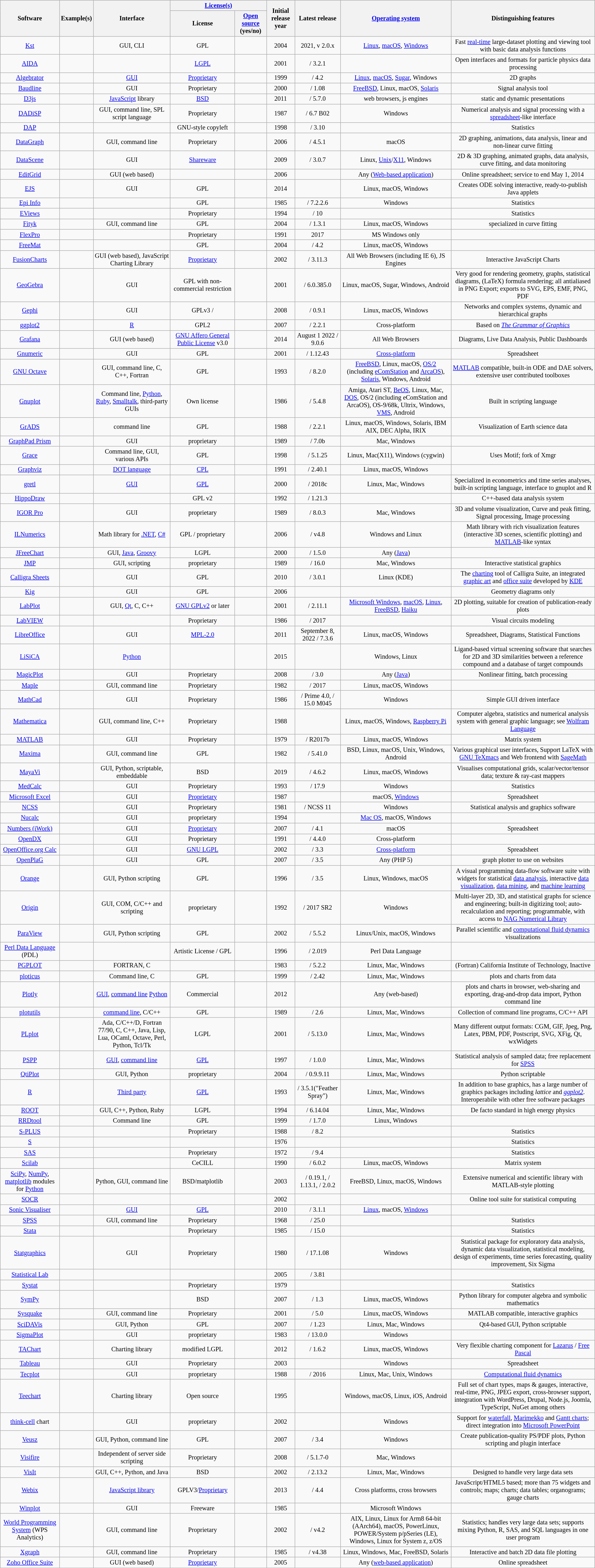<table class="wikitable sortable" style="font-size: 85%; text-align: center; width: 100%;">
<tr>
<th rowspan="2">Software</th>
<th rowspan="2">Example(s)</th>
<th rowspan="2">Interface</th>
<th colspan="2"><a href='#'>License(s)</a></th>
<th rowspan="2">Initial release year</th>
<th rowspan="2">Latest release</th>
<th rowspan="2"><a href='#'>Operating system</a></th>
<th rowspan="2">Distinguishing features</th>
</tr>
<tr>
<th>License</th>
<th><a href='#'>Open source</a> (yes/no)</th>
</tr>
<tr>
<td><a href='#'>Kst</a></td>
<td></td>
<td>GUI, CLI</td>
<td>GPL</td>
<td></td>
<td>2004</td>
<td>2021, v 2.0.x</td>
<td><a href='#'>Linux</a>, <a href='#'>macOS</a>, <a href='#'>Windows</a></td>
<td>Fast <a href='#'>real-time</a> large-dataset plotting and viewing tool with basic data analysis functions</td>
</tr>
<tr>
<td><a href='#'>AIDA</a></td>
<td></td>
<td></td>
<td><a href='#'>LGPL</a></td>
<td></td>
<td>2001</td>
<td> / 3.2.1</td>
<td></td>
<td>Open interfaces and formats for particle physics data processing</td>
</tr>
<tr>
<td><a href='#'>Algebrator</a></td>
<td></td>
<td><a href='#'>GUI</a></td>
<td><a href='#'>Proprietary</a></td>
<td></td>
<td>1999</td>
<td> / 4.2</td>
<td><a href='#'>Linux</a>, <a href='#'>macOS</a>, <a href='#'>Sugar</a>, Windows</td>
<td>2D graphs</td>
</tr>
<tr>
<td><a href='#'>Baudline</a></td>
<td></td>
<td>GUI</td>
<td>Proprietary</td>
<td></td>
<td>2000</td>
<td> / 1.08</td>
<td><a href='#'>FreeBSD</a>, Linux, macOS, <a href='#'>Solaris</a></td>
<td>Signal analysis tool</td>
</tr>
<tr>
<td><a href='#'>D3js</a></td>
<td></td>
<td><a href='#'>JavaScript</a> library</td>
<td><a href='#'>BSD</a></td>
<td></td>
<td>2011</td>
<td> / 5.7.0</td>
<td>web browsers, js engines</td>
<td>static and dynamic presentations</td>
</tr>
<tr>
<td><a href='#'>DADiSP</a></td>
<td></td>
<td>GUI, command line, SPL script language</td>
<td>Proprietary</td>
<td></td>
<td>1987</td>
<td> / 6.7 B02</td>
<td>Windows</td>
<td>Numerical analysis and signal processing with a <a href='#'>spreadsheet</a>-like interface</td>
</tr>
<tr>
<td><a href='#'>DAP</a></td>
<td></td>
<td></td>
<td>GNU-style copyleft</td>
<td></td>
<td>1998</td>
<td> / 3.10</td>
<td></td>
<td>Statistics</td>
</tr>
<tr>
<td><a href='#'>DataGraph</a></td>
<td></td>
<td>GUI, command line</td>
<td>Proprietary</td>
<td></td>
<td>2006</td>
<td> / 4.5.1</td>
<td>macOS</td>
<td>2D graphing, animations, data analysis, linear and non-linear curve fitting</td>
</tr>
<tr>
<td><a href='#'>DataScene</a></td>
<td></td>
<td>GUI</td>
<td><a href='#'>Shareware</a></td>
<td></td>
<td>2009</td>
<td> / 3.0.7</td>
<td>Linux, <a href='#'>Unix</a>/<a href='#'>X11</a>, Windows</td>
<td>2D & 3D graphing, animated graphs, data analysis, curve fitting, and data monitoring</td>
</tr>
<tr>
<td><a href='#'>EditGrid</a></td>
<td></td>
<td>GUI (web based)</td>
<td></td>
<td></td>
<td>2006</td>
<td></td>
<td>Any (<a href='#'>Web-based application</a>)</td>
<td>Online spreadsheet; service to end May 1, 2014</td>
</tr>
<tr>
<td><a href='#'>EJS</a></td>
<td></td>
<td>GUI</td>
<td>GPL</td>
<td></td>
<td>2014</td>
<td></td>
<td>Linux, macOS, Windows</td>
<td>Creates ODE solving interactive, ready-to-publish Java applets</td>
</tr>
<tr>
<td><a href='#'>Epi Info</a></td>
<td></td>
<td></td>
<td>GPL</td>
<td></td>
<td>1985</td>
<td> / 7.2.2.6</td>
<td>Windows</td>
<td>Statistics</td>
</tr>
<tr>
<td><a href='#'>EViews</a></td>
<td></td>
<td></td>
<td>Proprietary</td>
<td></td>
<td>1994</td>
<td> / 10</td>
<td></td>
<td>Statistics</td>
</tr>
<tr>
<td><a href='#'>Fityk</a></td>
<td></td>
<td>GUI, command line</td>
<td>GPL</td>
<td></td>
<td>2004</td>
<td> / 1.3.1</td>
<td>Linux, macOS, Windows</td>
<td>specialized in curve fitting</td>
</tr>
<tr>
<td><a href='#'>FlexPro</a></td>
<td></td>
<td></td>
<td>Proprietary</td>
<td></td>
<td>1991</td>
<td>2017</td>
<td>MS Windows only</td>
<td></td>
</tr>
<tr>
<td><a href='#'>FreeMat</a></td>
<td></td>
<td></td>
<td>GPL</td>
<td></td>
<td>2004</td>
<td> / 4.2</td>
<td>Linux, macOS, Windows</td>
<td></td>
</tr>
<tr>
<td><a href='#'>FusionCharts</a></td>
<td></td>
<td>GUI (web based), JavaScript Charting Library</td>
<td><a href='#'>Proprietary</a></td>
<td></td>
<td>2002</td>
<td> / 3.11.3</td>
<td>All Web Browsers (including IE 6), JS Engines</td>
<td>Interactive JavaScript Charts</td>
</tr>
<tr>
<td><a href='#'>GeoGebra</a></td>
<td></td>
<td>GUI</td>
<td>GPL with non-commercial restriction</td>
<td></td>
<td>2001</td>
<td> / 6.0.385.0</td>
<td>Linux, macOS, Sugar, Windows, Android</td>
<td>Very good for rendering geometry, graphs, statistical diagrams, (LaTeX) formula rendering; all antialiased in PNG Export; exports to SVG, EPS, EMF, PNG, PDF</td>
</tr>
<tr>
<td><a href='#'>Gephi</a></td>
<td></td>
<td>GUI</td>
<td>GPLv3 / </td>
<td></td>
<td>2008</td>
<td> / 0.9.1</td>
<td>Linux, macOS, Windows</td>
<td>Networks and complex systems, dynamic and hierarchical graphs</td>
</tr>
<tr>
<td><a href='#'>ggplot2</a></td>
<td></td>
<td><a href='#'>R</a></td>
<td>GPL2</td>
<td></td>
<td>2007</td>
<td> / 2.2.1</td>
<td>Cross-platform</td>
<td>Based on <em><a href='#'>The Grammar of Graphics</a></em></td>
</tr>
<tr>
<td><a href='#'>Grafana</a></td>
<td></td>
<td>GUI (web based)</td>
<td><a href='#'>GNU Affero General Public License</a> v3.0</td>
<td></td>
<td>2014</td>
<td>August 1 2022 / 9.0.6</td>
<td>All Web Browsers</td>
<td>Diagrams, Live Data Analysis, Public Dashboards</td>
</tr>
<tr>
<td><a href='#'>Gnumeric</a></td>
<td></td>
<td>GUI</td>
<td>GPL</td>
<td></td>
<td>2001</td>
<td> / 1.12.43</td>
<td><a href='#'>Cross-platform</a></td>
<td>Spreadsheet</td>
</tr>
<tr>
<td><a href='#'>GNU Octave</a></td>
<td></td>
<td>GUI, command line, C, C++, Fortran</td>
<td>GPL</td>
<td></td>
<td>1993</td>
<td> / 8.2.0</td>
<td><a href='#'>FreeBSD</a>, Linux, macOS, <a href='#'>OS/2</a> (including <a href='#'>eComStation</a> and <a href='#'>ArcaOS</a>), <a href='#'>Solaris</a>, Windows, Android</td>
<td><a href='#'>MATLAB</a> compatible, built-in ODE and DAE solvers, extensive user contributed toolboxes</td>
</tr>
<tr>
<td><a href='#'>Gnuplot</a></td>
<td></td>
<td>Command line, <a href='#'>Python</a>, <a href='#'>Ruby</a>, <a href='#'>Smalltalk</a>, third-party GUIs</td>
<td>Own license</td>
<td></td>
<td>1986</td>
<td> / 5.4.8</td>
<td>Amiga, Atari ST, <a href='#'>BeOS</a>, Linux, Mac, <a href='#'>DOS</a>, OS/2 (including eComStation and ArcaOS), OS-9/68k, Ultrix, Windows, <a href='#'>VMS</a>, Android</td>
<td>Built in scripting language</td>
</tr>
<tr>
<td><a href='#'>GrADS</a></td>
<td></td>
<td>command line</td>
<td>GPL</td>
<td></td>
<td>1988</td>
<td> / 2.2.1</td>
<td>Linux, macOS, Windows, Solaris, IBM AIX, DEC Alpha, IRIX</td>
<td>Visualization of Earth science data</td>
</tr>
<tr>
<td><a href='#'>GraphPad Prism</a></td>
<td></td>
<td>GUI</td>
<td>proprietary</td>
<td></td>
<td>1989</td>
<td> / 7.0b</td>
<td>Mac, Windows</td>
<td></td>
</tr>
<tr>
<td><a href='#'>Grace</a></td>
<td></td>
<td>Command line, GUI, various APIs</td>
<td>GPL</td>
<td></td>
<td>1998</td>
<td> / 5.1.25</td>
<td>Linux, Mac(X11), Windows (cygwin)</td>
<td>Uses Motif; fork of Xmgr</td>
</tr>
<tr>
<td><a href='#'>Graphviz</a></td>
<td></td>
<td><a href='#'>DOT language</a></td>
<td><a href='#'>CPL</a></td>
<td></td>
<td>1991</td>
<td> / 2.40.1</td>
<td>Linux, macOS, Windows</td>
<td></td>
</tr>
<tr>
<td><a href='#'>gretl</a></td>
<td></td>
<td><a href='#'>GUI</a></td>
<td><a href='#'>GPL</a></td>
<td></td>
<td>2000</td>
<td> / 2018c</td>
<td>Linux, Mac, Windows</td>
<td>Specialized in econometrics and time series analyses, built-in scripting language, interface to gnuplot and R</td>
</tr>
<tr>
<td><a href='#'>HippoDraw</a></td>
<td></td>
<td></td>
<td>GPL v2</td>
<td></td>
<td>1992</td>
<td> / 1.21.3</td>
<td></td>
<td>C++-based data analysis system</td>
</tr>
<tr>
<td><a href='#'>IGOR Pro</a></td>
<td></td>
<td>GUI</td>
<td>proprietary</td>
<td></td>
<td>1989</td>
<td> / 8.0.3</td>
<td>Mac, Windows</td>
<td>3D and volume visualization, Curve and peak fitting, Signal processing, Image processing</td>
</tr>
<tr>
<td><a href='#'>ILNumerics</a></td>
<td></td>
<td>Math library for <a href='#'>.NET</a>, <a href='#'>C#</a></td>
<td>GPL / proprietary</td>
<td></td>
<td>2006</td>
<td> / v4.8</td>
<td>Windows and Linux</td>
<td>Math library with rich visualization features (interactive 3D scenes, scientific plotting) and <a href='#'>MATLAB</a>-like syntax</td>
</tr>
<tr>
<td><a href='#'>JFreeChart</a></td>
<td></td>
<td>GUI, <a href='#'>Java</a>, <a href='#'>Groovy</a></td>
<td>LGPL</td>
<td></td>
<td>2000</td>
<td> / 1.5.0</td>
<td>Any (<a href='#'>Java</a>)</td>
<td></td>
</tr>
<tr>
<td><a href='#'>JMP</a></td>
<td></td>
<td>GUI, scripting</td>
<td>proprietary</td>
<td></td>
<td>1989</td>
<td> / 16.0</td>
<td>Mac, Windows</td>
<td>Interactive statistical graphics</td>
</tr>
<tr>
<td><a href='#'>Calligra Sheets</a></td>
<td></td>
<td>GUI</td>
<td>GPL</td>
<td></td>
<td>2010</td>
<td> / 3.0.1</td>
<td>Linux (KDE)</td>
<td>The <a href='#'>charting</a> tool of Calligra Suite,  an integrated <a href='#'>graphic art</a> and <a href='#'>office suite</a> developed by <a href='#'>KDE</a></td>
</tr>
<tr>
<td><a href='#'>Kig</a></td>
<td></td>
<td>GUI</td>
<td>GPL</td>
<td></td>
<td>2006</td>
<td></td>
<td></td>
<td>Geometry diagrams only</td>
</tr>
<tr>
<td><a href='#'>LabPlot</a></td>
<td></td>
<td>GUI, <a href='#'>Qt</a>, C, C++</td>
<td><a href='#'>GNU GPLv2</a> or later</td>
<td></td>
<td>2001</td>
<td> / 2.11.1</td>
<td><a href='#'>Microsoft Windows</a>, <a href='#'>macOS</a>, <a href='#'>Linux</a>, <a href='#'>FreeBSD</a>, <a href='#'>Haiku</a></td>
<td>2D plotting, suitable for creation of publication-ready plots</td>
</tr>
<tr>
<td><a href='#'>LabVIEW</a></td>
<td></td>
<td></td>
<td>Proprietary</td>
<td></td>
<td>1986</td>
<td> / 2017</td>
<td></td>
<td>Visual circuits modeling</td>
</tr>
<tr>
<td><a href='#'>LibreOffice</a></td>
<td></td>
<td>GUI</td>
<td><a href='#'>MPL-2.0</a></td>
<td></td>
<td>2011</td>
<td>September 8, 2022 / 7.3.6</td>
<td>Linux, macOS, Windows</td>
<td>Spreadsheet, Diagrams, Statistical Functions</td>
</tr>
<tr>
<td><a href='#'>LiSiCA</a></td>
<td></td>
<td><a href='#'>Python</a></td>
<td></td>
<td></td>
<td>2015</td>
<td></td>
<td>Windows, Linux</td>
<td>Ligand-based virtual screening software that searches for 2D and 3D similarities between a reference compound and a database of target compounds</td>
</tr>
<tr>
<td><a href='#'>MagicPlot</a></td>
<td></td>
<td>GUI</td>
<td>Proprietary</td>
<td></td>
<td>2008</td>
<td> / 3.0</td>
<td>Any (<a href='#'>Java</a>)</td>
<td>Nonlinear fitting, batch processing</td>
</tr>
<tr>
<td><a href='#'>Maple</a></td>
<td></td>
<td>GUI, command line</td>
<td>Proprietary</td>
<td></td>
<td>1982</td>
<td> / 2017</td>
<td>Linux, macOS, Windows</td>
<td></td>
</tr>
<tr>
<td><a href='#'>MathCad</a></td>
<td></td>
<td>GUI</td>
<td>Proprietary</td>
<td></td>
<td>1986</td>
<td> / Prime 4.0,  / 15.0 M045</td>
<td>Windows</td>
<td>Simple GUI driven interface</td>
</tr>
<tr>
<td><a href='#'>Mathematica</a></td>
<td></td>
<td>GUI, command line, C++</td>
<td>Proprietary</td>
<td></td>
<td>1988</td>
<td></td>
<td>Linux, macOS, Windows, <a href='#'>Raspberry Pi</a></td>
<td>Computer algebra, statistics and numerical analysis system with general graphic language; see <a href='#'>Wolfram Language</a></td>
</tr>
<tr>
<td><a href='#'>MATLAB</a></td>
<td></td>
<td>GUI</td>
<td>Proprietary</td>
<td></td>
<td>1979</td>
<td> / R2017b</td>
<td>Linux, macOS, Windows</td>
<td>Matrix system</td>
</tr>
<tr>
<td><a href='#'>Maxima</a></td>
<td></td>
<td>GUI, command line</td>
<td>GPL</td>
<td></td>
<td>1982</td>
<td> / 5.41.0</td>
<td>BSD, Linux, macOS, Unix, Windows, Android</td>
<td>Various graphical user interfaces, Support LaTeX with <a href='#'>GNU TeXmacs</a> and Web frontend with <a href='#'>SageMath</a></td>
</tr>
<tr>
<td><a href='#'>MayaVi</a></td>
<td></td>
<td>GUI, Python, scriptable, embeddable</td>
<td>BSD</td>
<td></td>
<td>2019</td>
<td> / 4.6.2</td>
<td>Linux, macOS, Windows</td>
<td>Visualises computational grids,  scalar/vector/tensor data; texture & ray-cast mappers</td>
</tr>
<tr>
<td><a href='#'>MedCalc</a></td>
<td></td>
<td>GUI</td>
<td>Proprietary</td>
<td></td>
<td>1993</td>
<td> / 17.9</td>
<td>Windows</td>
<td>Statistics</td>
</tr>
<tr>
<td><a href='#'>Microsoft Excel</a></td>
<td></td>
<td>GUI</td>
<td><a href='#'>Proprietary</a></td>
<td></td>
<td>1987</td>
<td></td>
<td>macOS, <a href='#'>Windows</a></td>
<td>Spreadsheet</td>
</tr>
<tr>
<td><a href='#'>NCSS</a></td>
<td></td>
<td>GUI</td>
<td>Proprietary</td>
<td></td>
<td>1981</td>
<td> / NCSS 11</td>
<td>Windows</td>
<td>Statistical analysis and graphics software</td>
</tr>
<tr>
<td><a href='#'>Nucalc</a></td>
<td></td>
<td>GUI</td>
<td>proprietary</td>
<td></td>
<td>1994</td>
<td></td>
<td><a href='#'>Mac OS</a>, macOS, Windows</td>
<td></td>
</tr>
<tr>
<td><a href='#'>Numbers (iWork)</a></td>
<td></td>
<td>GUI</td>
<td><a href='#'>Proprietary</a></td>
<td></td>
<td>2007</td>
<td> / 4.1</td>
<td>macOS</td>
<td>Spreadsheet</td>
</tr>
<tr>
<td><a href='#'>OpenDX</a></td>
<td></td>
<td>GUI</td>
<td>Proprietary</td>
<td></td>
<td>1991</td>
<td> / 4.4.0</td>
<td>Cross-platform</td>
<td></td>
</tr>
<tr>
<td><a href='#'>OpenOffice.org Calc</a></td>
<td></td>
<td>GUI</td>
<td><a href='#'>GNU LGPL</a></td>
<td></td>
<td>2002</td>
<td> / 3.3</td>
<td><a href='#'>Cross-platform</a></td>
<td>Spreadsheet</td>
</tr>
<tr>
<td><a href='#'>OpenPlaG</a></td>
<td></td>
<td>GUI</td>
<td>GPL</td>
<td></td>
<td>2007</td>
<td> / 3.5</td>
<td>Any (PHP 5)</td>
<td>graph plotter to use on websites</td>
</tr>
<tr>
<td><a href='#'>Orange</a></td>
<td></td>
<td>GUI, Python scripting</td>
<td>GPL</td>
<td></td>
<td>1996</td>
<td> / 3.5</td>
<td>Linux, Windows, macOS</td>
<td>A visual programming data-flow software suite with widgets for statistical <a href='#'>data analysis</a>, interactive <a href='#'>data visualization</a>, <a href='#'>data mining</a>, and <a href='#'>machine learning</a></td>
</tr>
<tr>
<td><a href='#'>Origin</a></td>
<td></td>
<td>GUI, COM, C/C++ and scripting</td>
<td>proprietary</td>
<td></td>
<td>1992</td>
<td> / 2017 SR2</td>
<td>Windows</td>
<td>Multi-layer 2D, 3D, and statistical graphs for science and engineering; built-in digitizing tool; auto-recalculation and reporting; programmable, with access to <a href='#'>NAG Numerical Library</a></td>
</tr>
<tr>
<td><a href='#'>ParaView</a></td>
<td></td>
<td>GUI, Python scripting</td>
<td>GPL</td>
<td></td>
<td>2002</td>
<td> / 5.5.2</td>
<td>Linux/Unix, macOS, Windows</td>
<td>Parallel scientific and <a href='#'>computational fluid dynamics</a> visualizations</td>
</tr>
<tr>
<td><a href='#'>Perl Data Language</a> (PDL)</td>
<td></td>
<td></td>
<td>Artistic License / GPL</td>
<td></td>
<td>1996</td>
<td> / 2.019</td>
<td>Perl Data Language</td>
<td></td>
</tr>
<tr>
<td><a href='#'>PGPLOT</a></td>
<td></td>
<td>FORTRAN, C</td>
<td></td>
<td></td>
<td>1983</td>
<td> / 5.2.2</td>
<td>Linux, Mac, Windows</td>
<td>(Fortran) California Institute of Technology, Inactive </td>
</tr>
<tr>
<td><a href='#'>ploticus</a></td>
<td></td>
<td>Command line, C</td>
<td>GPL</td>
<td></td>
<td>1999</td>
<td> / 2.42</td>
<td>Linux, Mac, Windows</td>
<td>plots and charts from data</td>
</tr>
<tr>
<td><a href='#'>Plotly</a></td>
<td></td>
<td><a href='#'>GUI</a>, <a href='#'>command line</a> <a href='#'>Python</a></td>
<td>Commercial</td>
<td></td>
<td>2012</td>
<td></td>
<td>Any (web-based)</td>
<td>plots and charts in browser, web-sharing and exporting, drag-and-drop data import, Python command line</td>
</tr>
<tr>
<td><a href='#'>plotutils</a></td>
<td></td>
<td><a href='#'>command line</a>, C/C++</td>
<td>GPL</td>
<td></td>
<td>1989</td>
<td> / 2.6</td>
<td>Linux, Mac, Windows</td>
<td>Collection of command line programs, C/C++ API</td>
</tr>
<tr>
<td><a href='#'>PLplot</a></td>
<td></td>
<td>Ada, C/C++/D, Fortran 77/90, C, C++, Java, Lisp, Lua, OCaml, Octave, Perl, Python, Tcl/Tk</td>
<td>LGPL</td>
<td></td>
<td>2001</td>
<td> / 5.13.0</td>
<td>Linux, Mac, Windows</td>
<td>Many different output formats: CGM, GIF, Jpeg, Png, Latex, PBM, PDF, Postscript, SVG, XFig, Qt, wxWidgets</td>
</tr>
<tr>
<td><a href='#'>PSPP</a></td>
<td></td>
<td><a href='#'>GUI</a>, <a href='#'>command line</a></td>
<td><a href='#'>GPL</a></td>
<td></td>
<td>1997</td>
<td> / 1.0.0</td>
<td>Linux, Mac, Windows</td>
<td>Statistical analysis of sampled data; free replacement for <a href='#'>SPSS</a></td>
</tr>
<tr>
<td><a href='#'>QtiPlot</a></td>
<td></td>
<td>GUI, Python</td>
<td>proprietary</td>
<td></td>
<td>2004</td>
<td> / 0.9.9.11</td>
<td>Linux, Mac, Windows</td>
<td>Python scriptable</td>
</tr>
<tr>
<td><a href='#'>R</a></td>
<td></td>
<td><a href='#'>Third party</a></td>
<td><a href='#'>GPL</a></td>
<td></td>
<td>1993</td>
<td> / 3.5.1("Feather Spray")</td>
<td>Linux, Mac, Windows</td>
<td>In addition to base graphics, has a large number of graphics packages including <em>lattice</em> and <em><a href='#'>ggplot2</a></em>. Interoperabile with other free software packages</td>
</tr>
<tr>
<td><a href='#'>ROOT</a></td>
<td></td>
<td>GUI, C++, Python, Ruby</td>
<td>LGPL</td>
<td></td>
<td>1994</td>
<td> / 6.14.04</td>
<td>Linux, Mac, Windows</td>
<td>De facto standard in high energy physics</td>
</tr>
<tr>
<td><a href='#'>RRDtool</a></td>
<td></td>
<td>Command line</td>
<td>GPL</td>
<td></td>
<td>1999</td>
<td> / 1.7.0</td>
<td>Linux, Windows</td>
<td></td>
</tr>
<tr>
<td><a href='#'>S-PLUS</a></td>
<td></td>
<td></td>
<td>Proprietary</td>
<td></td>
<td>1988</td>
<td> / 8.2</td>
<td></td>
<td>Statistics</td>
</tr>
<tr>
<td><a href='#'>S</a></td>
<td></td>
<td></td>
<td></td>
<td></td>
<td>1976</td>
<td></td>
<td></td>
<td>Statistics</td>
</tr>
<tr>
<td><a href='#'>SAS</a></td>
<td></td>
<td></td>
<td>Proprietary</td>
<td></td>
<td>1972</td>
<td> / 9.4</td>
<td></td>
<td>Statistics</td>
</tr>
<tr>
<td><a href='#'>Scilab</a></td>
<td></td>
<td></td>
<td>CeCILL</td>
<td></td>
<td>1990</td>
<td> / 6.0.2</td>
<td>Linux, macOS, Windows</td>
<td>Matrix system</td>
</tr>
<tr>
<td><a href='#'>SciPy</a>, <a href='#'>NumPy</a>, <a href='#'>matplotlib</a> modules for <a href='#'>Python</a></td>
<td></td>
<td>Python, GUI, command line</td>
<td>BSD/matplotlib</td>
<td></td>
<td>2003</td>
<td> / 0.19.1,  / 1.13.1,  / 2.0.2</td>
<td>FreeBSD, Linux, macOS, Windows</td>
<td>Extensive numerical and scientific library with MATLAB-style plotting</td>
</tr>
<tr>
<td><a href='#'>SOCR</a></td>
<td></td>
<td></td>
<td></td>
<td></td>
<td>2002</td>
<td></td>
<td></td>
<td>Online tool suite for statistical computing</td>
</tr>
<tr>
<td><a href='#'>Sonic Visualiser</a></td>
<td></td>
<td><a href='#'>GUI</a></td>
<td><a href='#'>GPL</a></td>
<td></td>
<td>2010</td>
<td> / 3.1.1</td>
<td><a href='#'>Linux</a>, macOS, <a href='#'>Windows</a></td>
</tr>
<tr>
<td><a href='#'>SPSS</a></td>
<td></td>
<td>GUI, command line</td>
<td>Proprietary</td>
<td></td>
<td>1968</td>
<td> / 25.0</td>
<td></td>
<td>Statistics</td>
</tr>
<tr>
<td><a href='#'>Stata</a></td>
<td></td>
<td></td>
<td>Proprietary</td>
<td></td>
<td>1985</td>
<td> / 15.0</td>
<td></td>
<td>Statistics</td>
</tr>
<tr>
<td><a href='#'>Statgraphics</a></td>
<td></td>
<td>GUI</td>
<td>Proprietary</td>
<td></td>
<td>1980</td>
<td> / 17.1.08</td>
<td>Windows</td>
<td>Statistical package for exploratory data analysis, dynamic data visualization, statistical modeling, design of experiments, time series forecasting, quality improvement, Six Sigma</td>
</tr>
<tr>
<td><a href='#'>Statistical Lab</a></td>
<td></td>
<td></td>
<td></td>
<td></td>
<td>2005</td>
<td> / 3.81</td>
<td></td>
<td></td>
</tr>
<tr>
<td><a href='#'>Systat</a></td>
<td></td>
<td></td>
<td>Proprietary</td>
<td></td>
<td>1979</td>
<td></td>
<td></td>
<td>Statistics</td>
</tr>
<tr>
<td><a href='#'>SymPy</a></td>
<td></td>
<td></td>
<td>BSD</td>
<td></td>
<td>2007</td>
<td> / 1.3</td>
<td>Linux, macOS, Windows</td>
<td>Python library for computer algebra and symbolic mathematics</td>
</tr>
<tr>
<td><a href='#'>Sysquake</a></td>
<td></td>
<td>GUI, command line</td>
<td>Proprietary</td>
<td></td>
<td>2001</td>
<td> / 5.0</td>
<td>Linux, macOS, Windows</td>
<td>MATLAB compatible, interactive graphics</td>
</tr>
<tr>
<td><a href='#'>SciDAVis</a></td>
<td></td>
<td>GUI, Python</td>
<td>GPL</td>
<td></td>
<td>2007</td>
<td> / 1.23</td>
<td>Linux, Mac, Windows</td>
<td>Qt4-based GUI, Python scriptable</td>
</tr>
<tr>
<td><a href='#'>SigmaPlot</a></td>
<td></td>
<td>GUI</td>
<td>proprietary</td>
<td></td>
<td>1983</td>
<td> / 13.0.0</td>
<td>Windows</td>
<td></td>
</tr>
<tr>
<td><a href='#'>TAChart</a></td>
<td></td>
<td>Charting library</td>
<td>modified LGPL</td>
<td></td>
<td>2012</td>
<td> / 1.6.2</td>
<td>Linux, macOS, Windows</td>
<td>Very flexible charting component for <a href='#'>Lazarus</a> / <a href='#'>Free Pascal</a></td>
</tr>
<tr>
<td><a href='#'>Tableau</a></td>
<td></td>
<td>GUI</td>
<td>Proprietary</td>
<td></td>
<td>2003</td>
<td></td>
<td>Windows</td>
<td>Spreadsheet</td>
</tr>
<tr>
<td><a href='#'>Tecplot</a></td>
<td></td>
<td>GUI</td>
<td>proprietary</td>
<td></td>
<td>1988</td>
<td> / 2016</td>
<td>Linux, Mac, Unix, Windows</td>
<td><a href='#'>Computational fluid dynamics</a></td>
</tr>
<tr>
<td><a href='#'>Teechart</a></td>
<td></td>
<td>Charting library</td>
<td>Open source</td>
<td></td>
<td>1995</td>
<td></td>
<td>Windows, macOS, Linux, iOS, Android</td>
<td>Full set of chart types, maps & gauges, interactive, real-time, PNG, JPEG export, cross-browser support, integration with WordPress, Drupal, Node.js, Joomla, TypeScript, NuGet among others</td>
</tr>
<tr>
<td><a href='#'>think-cell</a> chart</td>
<td></td>
<td>GUI</td>
<td>proprietary</td>
<td></td>
<td>2002</td>
<td></td>
<td>Windows</td>
<td>Support for <a href='#'>waterfall</a>, <a href='#'>Marimekko</a> and <a href='#'>Gantt charts</a>; direct integration into <a href='#'>Microsoft PowerPoint</a></td>
</tr>
<tr>
<td><a href='#'>Veusz</a></td>
<td></td>
<td>GUI, Python, command line</td>
<td>GPL</td>
<td></td>
<td>2007</td>
<td> / 3.4</td>
<td>Windows</td>
<td>Create publication-quality PS/PDF plots, Python scripting and plugin interface</td>
</tr>
<tr>
<td><a href='#'>Visifire</a></td>
<td></td>
<td>Independent of server side scripting</td>
<td>Proprietary</td>
<td></td>
<td>2008</td>
<td> / 5.1.7-0</td>
<td>Mac, Windows</td>
<td></td>
</tr>
<tr>
<td><a href='#'>VisIt</a></td>
<td></td>
<td>GUI, C++, Python, and Java</td>
<td>BSD</td>
<td></td>
<td>2002</td>
<td> / 2.13.2</td>
<td>Linux, Mac, Windows</td>
<td>Designed to handle very large data sets</td>
</tr>
<tr>
<td><a href='#'>Webix</a></td>
<td></td>
<td><a href='#'>JavaScript library</a></td>
<td>GPLV3/<a href='#'>Proprietary</a></td>
<td></td>
<td>2013</td>
<td> / 4.4</td>
<td>Cross platforms, cross browsers</td>
<td>JavaScript/HTML5 based; more than 75 widgets and controls; maps; charts; data tables; organograms; gauge charts</td>
</tr>
<tr>
<td><a href='#'>Winplot</a></td>
<td></td>
<td>GUI</td>
<td>Freeware</td>
<td></td>
<td>1985</td>
<td></td>
<td>Microsoft Windows</td>
<td></td>
</tr>
<tr>
<td><a href='#'>World Programming System</a> (WPS Analytics)</td>
<td></td>
<td>GUI, command line</td>
<td>Proprietary</td>
<td></td>
<td>2002</td>
<td> / v4.2</td>
<td>AIX, Linux, Linux for Arm8 64-bit (AArch64), macOS, PowerLinux, POWER/System p/pSeries (LE), Windows, Linux for System z, z/OS</td>
<td>Statistics; handles very large data sets; supports mixing Python, R, SAS, and SQL languages in one user program</td>
</tr>
<tr>
<td><a href='#'>Xgraph</a></td>
<td></td>
<td>GUI, command line</td>
<td>Proprietary</td>
<td></td>
<td>1985</td>
<td> / v4.38</td>
<td>Linux, Windows, Mac, FreeBSD, Solaris</td>
<td>Interactive and batch 2D data file plotting</td>
</tr>
<tr>
<td><a href='#'>Zoho Office Suite</a></td>
<td></td>
<td>GUI (web based)</td>
<td><a href='#'>Proprietary</a></td>
<td></td>
<td>2005</td>
<td></td>
<td>Any (<a href='#'>web-based application</a>)</td>
<td>Online spreadsheet</td>
</tr>
</table>
